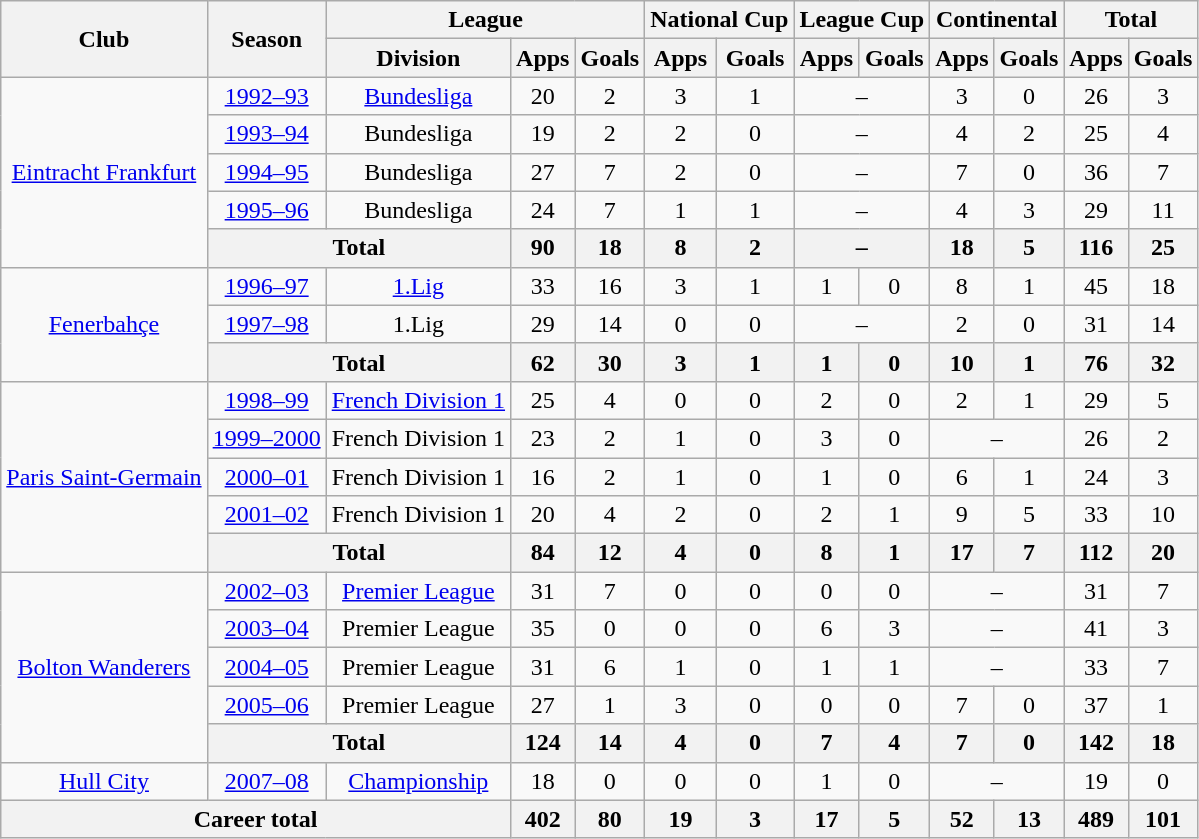<table class="wikitable" style="text-align:center">
<tr>
<th rowspan="2">Club</th>
<th rowspan="2">Season</th>
<th colspan="3">League</th>
<th colspan="2">National Cup</th>
<th colspan="2">League Cup</th>
<th colspan="2">Continental</th>
<th colspan="2">Total</th>
</tr>
<tr>
<th>Division</th>
<th>Apps</th>
<th>Goals</th>
<th>Apps</th>
<th>Goals</th>
<th>Apps</th>
<th>Goals</th>
<th>Apps</th>
<th>Goals</th>
<th>Apps</th>
<th>Goals</th>
</tr>
<tr>
<td rowspan="5"><a href='#'>Eintracht Frankfurt</a></td>
<td><a href='#'>1992–93</a></td>
<td><a href='#'>Bundesliga</a></td>
<td>20</td>
<td>2</td>
<td>3</td>
<td>1</td>
<td colspan="2">–</td>
<td>3</td>
<td>0</td>
<td>26</td>
<td>3</td>
</tr>
<tr>
<td><a href='#'>1993–94</a></td>
<td>Bundesliga</td>
<td>19</td>
<td>2</td>
<td>2</td>
<td>0</td>
<td colspan="2">–</td>
<td>4</td>
<td>2</td>
<td>25</td>
<td>4</td>
</tr>
<tr>
<td><a href='#'>1994–95</a></td>
<td>Bundesliga</td>
<td>27</td>
<td>7</td>
<td>2</td>
<td>0</td>
<td colspan="2">–</td>
<td>7</td>
<td>0</td>
<td>36</td>
<td>7</td>
</tr>
<tr>
<td><a href='#'>1995–96</a></td>
<td>Bundesliga</td>
<td>24</td>
<td>7</td>
<td>1</td>
<td>1</td>
<td colspan="2">–</td>
<td>4</td>
<td>3</td>
<td>29</td>
<td>11</td>
</tr>
<tr>
<th colspan="2">Total</th>
<th>90</th>
<th>18</th>
<th>8</th>
<th>2</th>
<th colspan="2">–</th>
<th>18</th>
<th>5</th>
<th>116</th>
<th>25</th>
</tr>
<tr>
<td rowspan="3"><a href='#'>Fenerbahçe</a></td>
<td><a href='#'>1996–97</a></td>
<td><a href='#'>1.Lig</a></td>
<td>33</td>
<td>16</td>
<td>3</td>
<td>1</td>
<td>1</td>
<td>0</td>
<td>8</td>
<td>1</td>
<td>45</td>
<td>18</td>
</tr>
<tr>
<td><a href='#'>1997–98</a></td>
<td>1.Lig</td>
<td>29</td>
<td>14</td>
<td>0</td>
<td>0</td>
<td colspan="2">–</td>
<td>2</td>
<td>0</td>
<td>31</td>
<td>14</td>
</tr>
<tr>
<th colspan="2">Total</th>
<th>62</th>
<th>30</th>
<th>3</th>
<th>1</th>
<th>1</th>
<th>0</th>
<th>10</th>
<th>1</th>
<th>76</th>
<th>32</th>
</tr>
<tr>
<td rowspan="5"><a href='#'>Paris Saint-Germain</a></td>
<td><a href='#'>1998–99</a></td>
<td><a href='#'>French Division 1</a></td>
<td>25</td>
<td>4</td>
<td>0</td>
<td>0</td>
<td>2</td>
<td>0</td>
<td>2</td>
<td>1</td>
<td>29</td>
<td>5</td>
</tr>
<tr>
<td><a href='#'>1999–2000</a></td>
<td>French Division 1</td>
<td>23</td>
<td>2</td>
<td>1</td>
<td>0</td>
<td>3</td>
<td>0</td>
<td colspan="2">–</td>
<td>26</td>
<td>2</td>
</tr>
<tr>
<td><a href='#'>2000–01</a></td>
<td>French Division 1</td>
<td>16</td>
<td>2</td>
<td>1</td>
<td>0</td>
<td>1</td>
<td>0</td>
<td>6</td>
<td>1</td>
<td>24</td>
<td>3</td>
</tr>
<tr>
<td><a href='#'>2001–02</a></td>
<td>French Division 1</td>
<td>20</td>
<td>4</td>
<td>2</td>
<td>0</td>
<td>2</td>
<td>1</td>
<td>9</td>
<td>5</td>
<td>33</td>
<td>10</td>
</tr>
<tr>
<th colspan="2">Total</th>
<th>84</th>
<th>12</th>
<th>4</th>
<th>0</th>
<th>8</th>
<th>1</th>
<th>17</th>
<th>7</th>
<th>112</th>
<th>20</th>
</tr>
<tr>
<td rowspan="5"><a href='#'>Bolton Wanderers</a></td>
<td><a href='#'>2002–03</a></td>
<td><a href='#'>Premier League</a></td>
<td>31</td>
<td>7</td>
<td>0</td>
<td>0</td>
<td>0</td>
<td>0</td>
<td colspan="2">–</td>
<td>31</td>
<td>7</td>
</tr>
<tr>
<td><a href='#'>2003–04</a></td>
<td>Premier League</td>
<td>35</td>
<td>0</td>
<td>0</td>
<td>0</td>
<td>6</td>
<td>3</td>
<td colspan="2">–</td>
<td>41</td>
<td>3</td>
</tr>
<tr>
<td><a href='#'>2004–05</a></td>
<td>Premier League</td>
<td>31</td>
<td>6</td>
<td>1</td>
<td>0</td>
<td>1</td>
<td>1</td>
<td colspan="2">–</td>
<td>33</td>
<td>7</td>
</tr>
<tr>
<td><a href='#'>2005–06</a></td>
<td>Premier League</td>
<td>27</td>
<td>1</td>
<td>3</td>
<td>0</td>
<td>0</td>
<td>0</td>
<td>7</td>
<td>0</td>
<td>37</td>
<td>1</td>
</tr>
<tr>
<th colspan="2">Total</th>
<th>124</th>
<th>14</th>
<th>4</th>
<th>0</th>
<th>7</th>
<th>4</th>
<th>7</th>
<th>0</th>
<th>142</th>
<th>18</th>
</tr>
<tr>
<td><a href='#'>Hull City</a></td>
<td><a href='#'>2007–08</a></td>
<td><a href='#'>Championship</a></td>
<td>18</td>
<td>0</td>
<td>0</td>
<td>0</td>
<td>1</td>
<td>0</td>
<td colspan="2">–</td>
<td>19</td>
<td>0</td>
</tr>
<tr>
<th colspan="3">Career total</th>
<th>402</th>
<th>80</th>
<th>19</th>
<th>3</th>
<th>17</th>
<th>5</th>
<th>52</th>
<th>13</th>
<th>489</th>
<th>101</th>
</tr>
</table>
